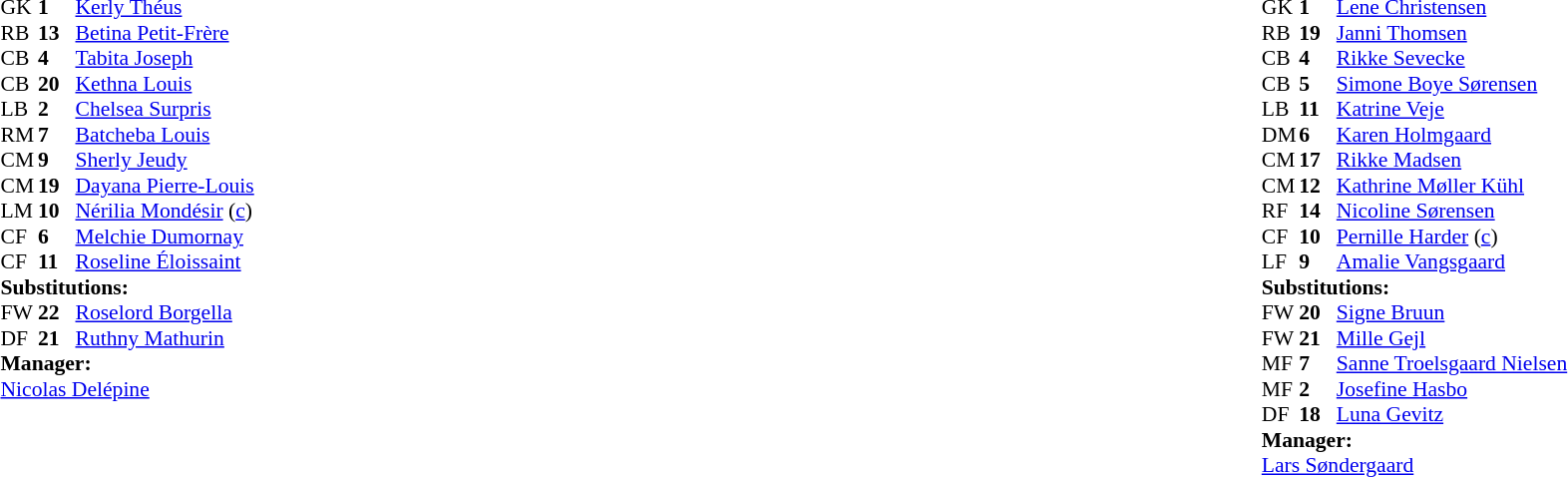<table width="100%">
<tr>
<td valign="top" width="40%"><br><table style="font-size:90%" cellspacing="0" cellpadding="0">
<tr>
<th width=25></th>
<th width=25></th>
</tr>
<tr>
<td>GK</td>
<td><strong>1</strong></td>
<td><a href='#'>Kerly Théus</a></td>
</tr>
<tr>
<td>RB</td>
<td><strong>13</strong></td>
<td><a href='#'>Betina Petit-Frère</a></td>
<td></td>
<td></td>
</tr>
<tr>
<td>CB</td>
<td><strong>4</strong></td>
<td><a href='#'>Tabita Joseph</a></td>
</tr>
<tr>
<td>CB</td>
<td><strong>20</strong></td>
<td><a href='#'>Kethna Louis</a></td>
</tr>
<tr>
<td>LB</td>
<td><strong>2</strong></td>
<td><a href='#'>Chelsea Surpris</a></td>
</tr>
<tr>
<td>RM</td>
<td><strong>7</strong></td>
<td><a href='#'>Batcheba Louis</a></td>
</tr>
<tr>
<td>CM</td>
<td><strong>9</strong></td>
<td><a href='#'>Sherly Jeudy</a></td>
</tr>
<tr>
<td>CM</td>
<td><strong>19</strong></td>
<td><a href='#'>Dayana Pierre-Louis</a></td>
<td></td>
<td></td>
</tr>
<tr>
<td>LM</td>
<td><strong>10</strong></td>
<td><a href='#'>Nérilia Mondésir</a> (<a href='#'>c</a>)</td>
</tr>
<tr>
<td>CF</td>
<td><strong>6</strong></td>
<td><a href='#'>Melchie Dumornay</a></td>
</tr>
<tr>
<td>CF</td>
<td><strong>11</strong></td>
<td><a href='#'>Roseline Éloissaint</a></td>
</tr>
<tr>
<td colspan=3><strong>Substitutions:</strong></td>
</tr>
<tr>
<td>FW</td>
<td><strong>22</strong></td>
<td><a href='#'>Roselord Borgella</a></td>
<td></td>
<td></td>
</tr>
<tr>
<td>DF</td>
<td><strong>21</strong></td>
<td><a href='#'>Ruthny Mathurin</a></td>
<td></td>
<td></td>
</tr>
<tr>
<td colspan=3><strong>Manager:</strong></td>
</tr>
<tr>
<td colspan=3> <a href='#'>Nicolas Delépine</a></td>
</tr>
</table>
</td>
<td valign="top"></td>
<td valign="top" width="50%"><br><table style="font-size:90%; margin:auto" cellspacing="0" cellpadding="0">
<tr>
<th width=25></th>
<th width=25></th>
</tr>
<tr>
<td>GK</td>
<td><strong>1</strong></td>
<td><a href='#'>Lene Christensen</a></td>
</tr>
<tr>
<td>RB</td>
<td><strong>19</strong></td>
<td><a href='#'>Janni Thomsen</a></td>
</tr>
<tr>
<td>CB</td>
<td><strong>4</strong></td>
<td><a href='#'>Rikke Sevecke</a></td>
</tr>
<tr>
<td>CB</td>
<td><strong>5</strong></td>
<td><a href='#'>Simone Boye Sørensen</a></td>
</tr>
<tr>
<td>LB</td>
<td><strong>11</strong></td>
<td><a href='#'>Katrine Veje</a></td>
</tr>
<tr>
<td>DM</td>
<td><strong>6</strong></td>
<td><a href='#'>Karen Holmgaard</a></td>
<td></td>
<td></td>
</tr>
<tr>
<td>CM</td>
<td><strong>17</strong></td>
<td><a href='#'>Rikke Madsen</a></td>
<td></td>
<td></td>
</tr>
<tr>
<td>CM</td>
<td><strong>12</strong></td>
<td><a href='#'>Kathrine Møller Kühl</a></td>
<td></td>
<td></td>
</tr>
<tr>
<td>RF</td>
<td><strong>14</strong></td>
<td><a href='#'>Nicoline Sørensen</a></td>
<td></td>
<td></td>
</tr>
<tr>
<td>CF</td>
<td><strong>10</strong></td>
<td><a href='#'>Pernille Harder</a> (<a href='#'>c</a>)</td>
<td></td>
<td></td>
</tr>
<tr>
<td>LF</td>
<td><strong>9</strong></td>
<td><a href='#'>Amalie Vangsgaard</a></td>
</tr>
<tr>
<td colspan=3><strong>Substitutions:</strong></td>
</tr>
<tr>
<td>FW</td>
<td><strong>20</strong></td>
<td><a href='#'>Signe Bruun</a></td>
<td></td>
<td></td>
</tr>
<tr>
<td>FW</td>
<td><strong>21</strong></td>
<td><a href='#'>Mille Gejl</a></td>
<td></td>
<td></td>
</tr>
<tr>
<td>MF</td>
<td><strong>7</strong></td>
<td><a href='#'>Sanne Troelsgaard Nielsen</a></td>
<td></td>
<td></td>
</tr>
<tr>
<td>MF</td>
<td><strong>2</strong></td>
<td><a href='#'>Josefine Hasbo</a></td>
<td></td>
<td></td>
</tr>
<tr>
<td>DF</td>
<td><strong>18</strong></td>
<td><a href='#'>Luna Gevitz</a></td>
<td></td>
<td></td>
</tr>
<tr>
<td colspan=3><strong>Manager:</strong></td>
</tr>
<tr>
<td colspan=3><a href='#'>Lars Søndergaard</a></td>
</tr>
</table>
</td>
</tr>
</table>
